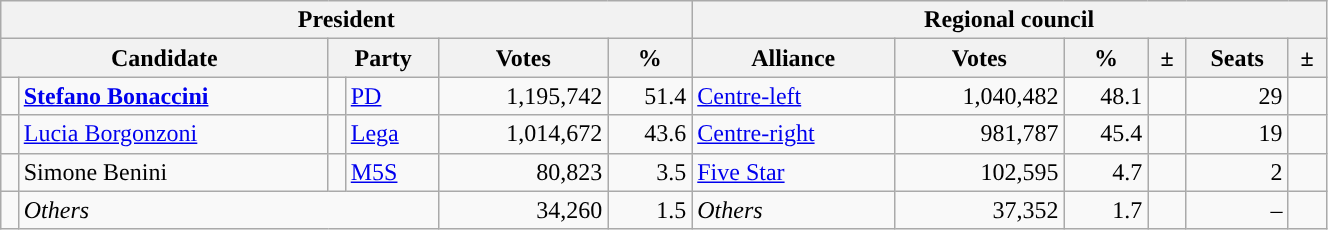<table class="wikitable" style="text-align:right; style="width=70%">
<tr>
<th colspan="6">President</th>
<th colspan="6">Regional council</th>
</tr>
<tr>
<th colspan="2">Candidate</th>
<th colspan="2">Party</th>
<th>Votes</th>
<th>%</th>
<th>Alliance</th>
<th>Votes</th>
<th>%</th>
<th>±</th>
<th>Seats</th>
<th>±</th>
</tr>
<tr>
<td></td>
<td style="text-align:left"><strong><a href='#'>Stefano Bonaccini</a></strong></td>
<td></td>
<td style="text-align:left"><a href='#'>PD</a></td>
<td>1,195,742</td>
<td>51.4</td>
<td style="text-align:left"><a href='#'>Centre-left</a></td>
<td>1,040,482</td>
<td>48.1</td>
<td></td>
<td>29</td>
<td></td>
</tr>
<tr>
<td></td>
<td style="text-align:left"><a href='#'>Lucia Borgonzoni</a></td>
<td></td>
<td style="text-align:left"><a href='#'>Lega</a></td>
<td>1,014,672</td>
<td>43.6</td>
<td style="text-align:left"><a href='#'>Centre-right</a></td>
<td>981,787</td>
<td>45.4</td>
<td></td>
<td>19</td>
<td></td>
</tr>
<tr>
<td></td>
<td style="text-align:left">Simone Benini</td>
<td></td>
<td style="text-align:left"><a href='#'>M5S</a></td>
<td>80,823</td>
<td>3.5</td>
<td style="text-align:left"><a href='#'>Five Star</a></td>
<td>102,595</td>
<td>4.7</td>
<td></td>
<td>2</td>
<td></td>
</tr>
<tr>
<td></td>
<td colspan="3" style="text-align:left"><em>Others</em></td>
<td>34,260</td>
<td>1.5</td>
<td style="text-align:left"><em>Others</em></td>
<td>37,352</td>
<td>1.7</td>
<td></td>
<td>–</td>
<td></td>
</tr>
</table>
